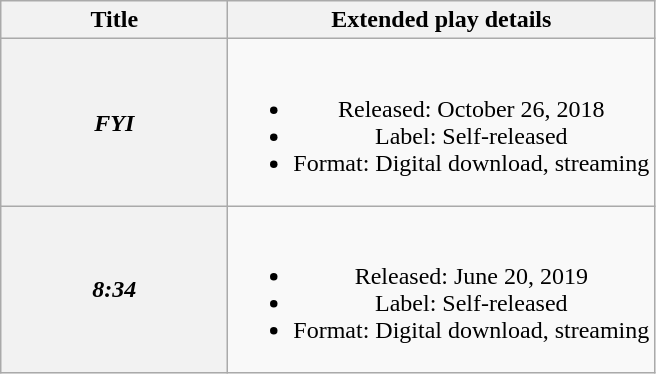<table class="wikitable plainrowheaders" style="text-align:center;" border="1">
<tr>
<th scope="col" style="width:9em;">Title</th>
<th scope="col">Extended play details</th>
</tr>
<tr>
<th scope="row"><em>FYI</em></th>
<td><br><ul><li>Released: October 26, 2018</li><li>Label: Self-released</li><li>Format: Digital download, streaming</li></ul></td>
</tr>
<tr>
<th scope="row"><em>8:34</em></th>
<td><br><ul><li>Released: June 20, 2019</li><li>Label: Self-released</li><li>Format: Digital download, streaming</li></ul></td>
</tr>
</table>
